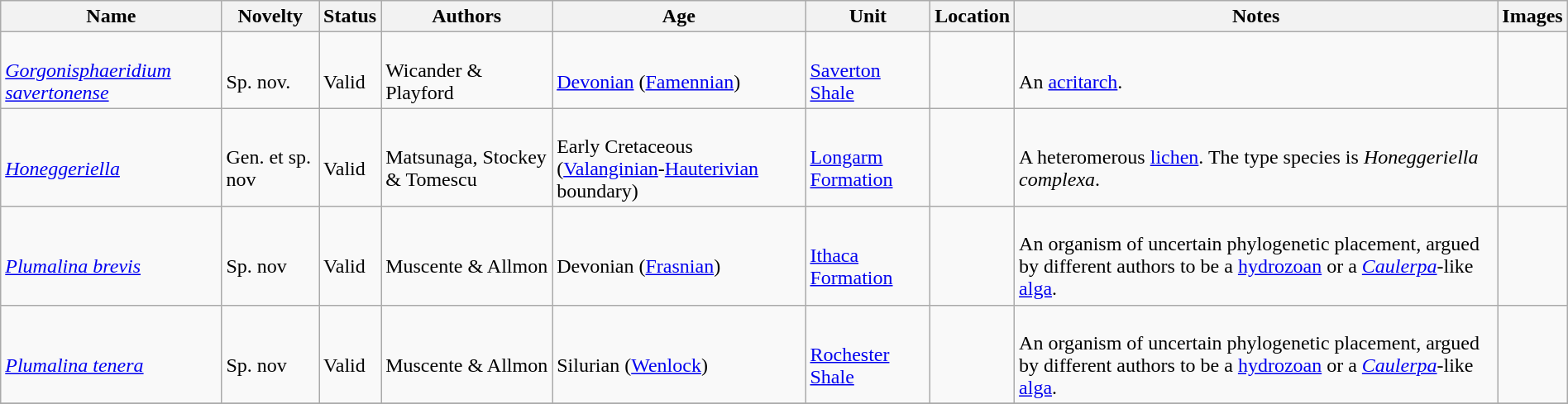<table class="wikitable sortable" align="center" width="100%">
<tr>
<th>Name</th>
<th>Novelty</th>
<th>Status</th>
<th>Authors</th>
<th>Age</th>
<th>Unit</th>
<th>Location</th>
<th>Notes</th>
<th>Images</th>
</tr>
<tr>
<td><br><em><a href='#'>Gorgonisphaeridium savertonense</a></em></td>
<td><br>Sp. nov.</td>
<td><br>Valid</td>
<td><br>Wicander & Playford</td>
<td><br><a href='#'>Devonian</a> (<a href='#'>Famennian</a>)</td>
<td><br><a href='#'>Saverton Shale</a></td>
<td><br></td>
<td><br>An <a href='#'>acritarch</a>.</td>
<td></td>
</tr>
<tr>
<td><br><em><a href='#'>Honeggeriella</a></em></td>
<td><br>Gen. et sp. nov</td>
<td><br>Valid</td>
<td><br>Matsunaga, Stockey & Tomescu</td>
<td><br>Early Cretaceous (<a href='#'>Valanginian</a>-<a href='#'>Hauterivian</a> boundary)</td>
<td><br><a href='#'>Longarm Formation</a></td>
<td><br></td>
<td><br>A heteromerous <a href='#'>lichen</a>. The type species is <em>Honeggeriella complexa</em>.</td>
<td></td>
</tr>
<tr>
<td><br><em><a href='#'>Plumalina brevis</a></em></td>
<td><br>Sp. nov</td>
<td><br>Valid</td>
<td><br>Muscente & Allmon</td>
<td><br>Devonian (<a href='#'>Frasnian</a>)</td>
<td><br><a href='#'>Ithaca Formation</a></td>
<td><br></td>
<td><br>An organism of uncertain phylogenetic placement, argued by different authors to be a <a href='#'>hydrozoan</a> or a <em><a href='#'>Caulerpa</a></em>-like <a href='#'>alga</a>.</td>
<td></td>
</tr>
<tr>
<td><br><em><a href='#'>Plumalina tenera</a></em></td>
<td><br>Sp. nov</td>
<td><br>Valid</td>
<td><br>Muscente & Allmon</td>
<td><br>Silurian (<a href='#'>Wenlock</a>)</td>
<td><br><a href='#'>Rochester Shale</a></td>
<td><br></td>
<td><br>An organism of uncertain phylogenetic placement, argued by different authors to be a <a href='#'>hydrozoan</a> or a <em><a href='#'>Caulerpa</a></em>-like <a href='#'>alga</a>.</td>
<td></td>
</tr>
<tr>
</tr>
</table>
